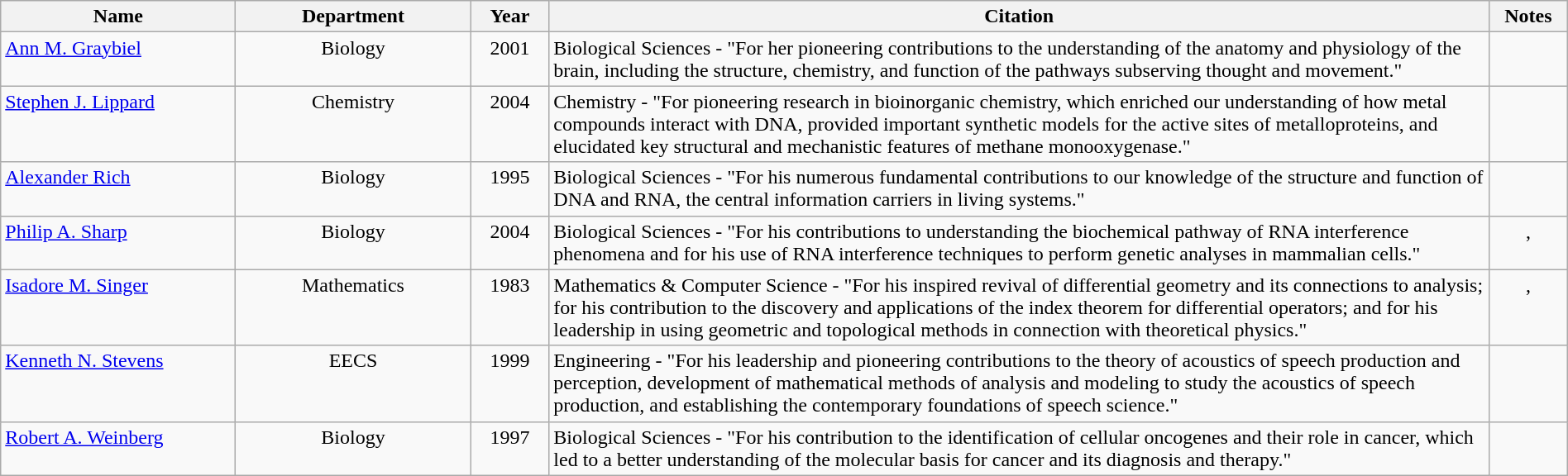<table class="wikitable sortable" style="width:100%">
<tr>
<th style="width:15%;">Name</th>
<th style="width:15%;">Department</th>
<th style="width:5%;">Year</th>
<th style="width:*;">Citation</th>
<th style="width:5%;">Notes</th>
</tr>
<tr valign="top">
<td><a href='#'>Ann M. Graybiel</a></td>
<td style="text-align:center;">Biology</td>
<td style="text-align:center;">2001</td>
<td style="text-align:left;">Biological Sciences - "For her pioneering contributions to the understanding of the anatomy and physiology of the brain, including the structure, chemistry, and function of the pathways subserving thought and movement."</td>
<td style="text-align:center;"></td>
</tr>
<tr valign="top">
<td><a href='#'>Stephen J. Lippard</a></td>
<td style="text-align:center;">Chemistry</td>
<td style="text-align:center;">2004</td>
<td style="text-align:left;">Chemistry - "For pioneering research in bioinorganic chemistry, which enriched our understanding of how metal compounds interact with DNA, provided important synthetic models for the active sites of metalloproteins, and elucidated key structural and mechanistic features of methane monooxygenase."</td>
<td style="text-align:center;"></td>
</tr>
<tr valign="top">
<td><a href='#'>Alexander Rich</a></td>
<td style="text-align:center;">Biology</td>
<td style="text-align:center;">1995</td>
<td style="text-align:left;">Biological Sciences - "For his numerous fundamental contributions to our knowledge of the structure and function of DNA and RNA, the central information carriers in living systems."</td>
<td style="text-align:center;"></td>
</tr>
<tr valign="top">
<td><a href='#'>Philip A. Sharp</a></td>
<td style="text-align:center;">Biology</td>
<td style="text-align:center;">2004</td>
<td style="text-align:left;">Biological Sciences - "For his contributions to understanding the biochemical pathway of RNA interference phenomena and for his use of RNA interference techniques to perform genetic analyses in mammalian cells."</td>
<td style="text-align:center;">,</td>
</tr>
<tr valign="top">
<td><a href='#'>Isadore M. Singer</a></td>
<td style="text-align:center;">Mathematics</td>
<td style="text-align:center;">1983</td>
<td style="text-align:left;">Mathematics & Computer Science - "For his inspired revival of differential geometry and its connections to analysis; for his contribution to the discovery and applications of the index theorem for differential operators; and for his leadership in using geometric and topological methods in connection with theoretical physics."</td>
<td style="text-align:center;">,</td>
</tr>
<tr valign="top">
<td><a href='#'>Kenneth N. Stevens</a></td>
<td style="text-align:center;">EECS</td>
<td style="text-align:center;">1999</td>
<td style="text-align:left;">Engineering - "For his leadership and pioneering contributions to the theory of acoustics of speech production and perception, development of mathematical methods of analysis and modeling to study the acoustics of speech production, and establishing the contemporary foundations of speech science."</td>
<td style="text-align:center;"></td>
</tr>
<tr valign="top">
<td><a href='#'>Robert A. Weinberg</a></td>
<td style="text-align:center;">Biology</td>
<td style="text-align:center;">1997</td>
<td style="text-align:left;">Biological Sciences - "For his contribution to the identification of cellular oncogenes and their role in cancer, which led to a better understanding of the molecular basis for cancer and its diagnosis and therapy."</td>
<td style="text-align:center;"></td>
</tr>
</table>
